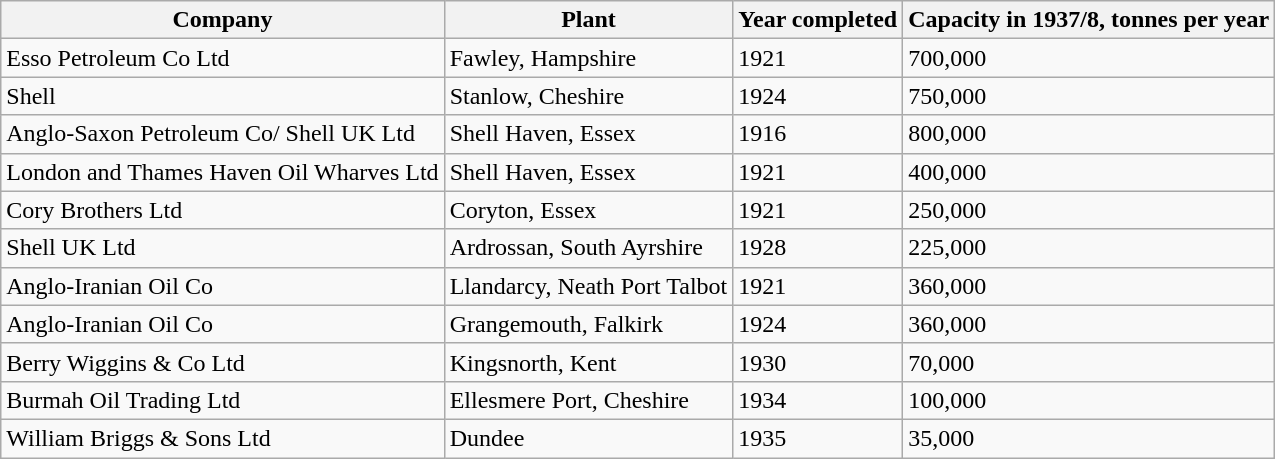<table class="wikitable">
<tr>
<th>Company</th>
<th>Plant</th>
<th>Year completed</th>
<th>Capacity in 1937/8, tonnes per year</th>
</tr>
<tr>
<td>Esso Petroleum Co Ltd</td>
<td>Fawley, Hampshire</td>
<td>1921</td>
<td>700,000</td>
</tr>
<tr>
<td>Shell</td>
<td>Stanlow, Cheshire</td>
<td>1924</td>
<td>750,000</td>
</tr>
<tr>
<td>Anglo-Saxon Petroleum Co/ Shell UK Ltd</td>
<td>Shell Haven, Essex</td>
<td>1916</td>
<td>800,000</td>
</tr>
<tr>
<td>London and Thames Haven Oil Wharves Ltd</td>
<td>Shell Haven, Essex</td>
<td>1921</td>
<td>400,000</td>
</tr>
<tr>
<td>Cory Brothers Ltd</td>
<td>Coryton, Essex</td>
<td>1921</td>
<td>250,000</td>
</tr>
<tr>
<td>Shell UK Ltd</td>
<td>Ardrossan, South Ayrshire</td>
<td>1928</td>
<td>225,000</td>
</tr>
<tr>
<td>Anglo-Iranian Oil Co</td>
<td>Llandarcy, Neath Port Talbot</td>
<td>1921</td>
<td>360,000</td>
</tr>
<tr>
<td>Anglo-Iranian Oil Co</td>
<td>Grangemouth, Falkirk</td>
<td>1924</td>
<td>360,000</td>
</tr>
<tr>
<td>Berry Wiggins & Co Ltd</td>
<td>Kingsnorth, Kent</td>
<td>1930</td>
<td>70,000</td>
</tr>
<tr>
<td>Burmah Oil Trading Ltd</td>
<td>Ellesmere Port, Cheshire</td>
<td>1934</td>
<td>100,000</td>
</tr>
<tr>
<td>William Briggs & Sons Ltd</td>
<td>Dundee</td>
<td>1935</td>
<td>35,000</td>
</tr>
</table>
